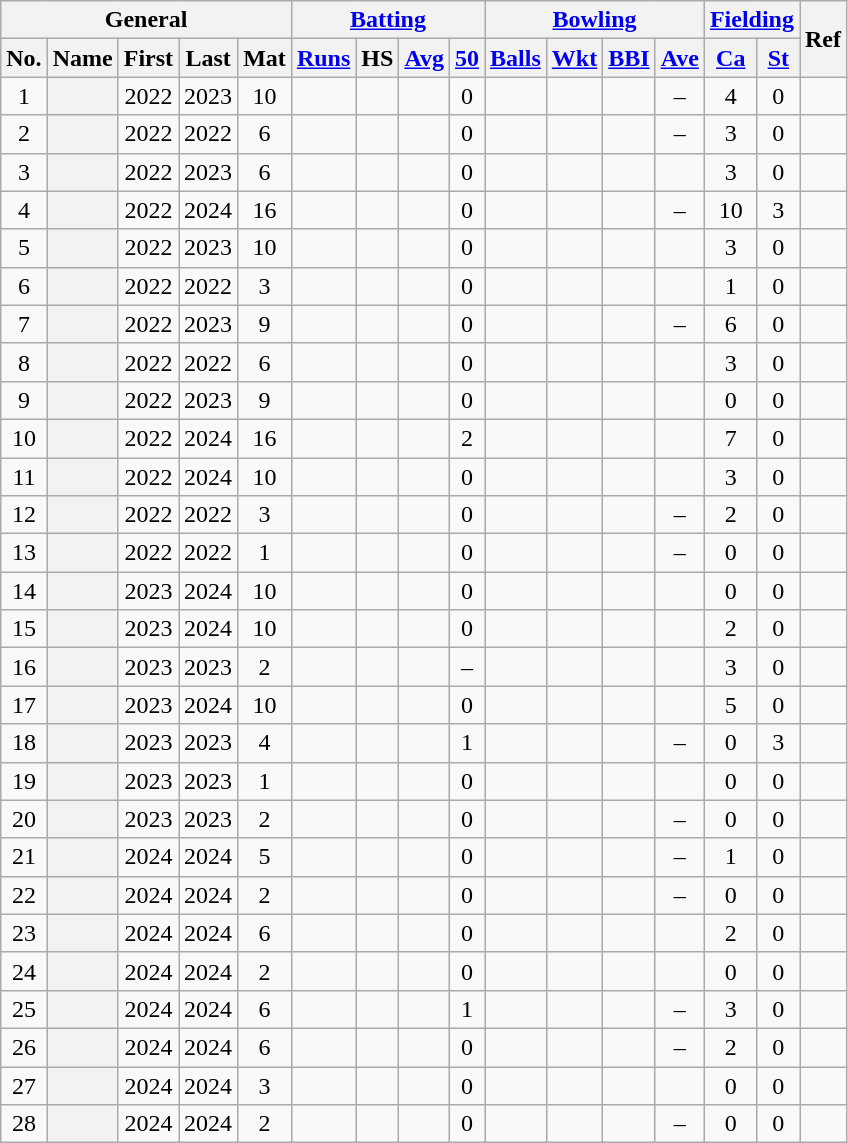<table class="wikitable plainrowheaders sortable">
<tr align="center">
<th scope="col" colspan=5 class="unsortable">General</th>
<th scope="col" colspan=4 class="unsortable"><a href='#'>Batting</a></th>
<th scope="col" colspan=4 class="unsortable"><a href='#'>Bowling</a></th>
<th scope="col" colspan=2 class="unsortable"><a href='#'>Fielding</a></th>
<th scope="col" rowspan=2 class="unsortable">Ref</th>
</tr>
<tr align="center">
<th scope="col">No.</th>
<th scope="col">Name</th>
<th scope="col">First</th>
<th scope="col">Last</th>
<th scope="col">Mat</th>
<th scope="col"><a href='#'>Runs</a></th>
<th scope="col">HS</th>
<th scope="col"><a href='#'>Avg</a></th>
<th scope="col"><a href='#'>50</a></th>
<th scope="col"><a href='#'>Balls</a></th>
<th scope="col"><a href='#'>Wkt</a></th>
<th scope="col"><a href='#'>BBI</a></th>
<th scope="col"><a href='#'>Ave</a></th>
<th scope="col"><a href='#'>Ca</a></th>
<th scope="col"><a href='#'>St</a></th>
</tr>
<tr align="center">
<td>1</td>
<th scope="row" align="left"></th>
<td>2022</td>
<td>2023</td>
<td>10</td>
<td></td>
<td></td>
<td></td>
<td>0</td>
<td></td>
<td></td>
<td></td>
<td>–</td>
<td>4</td>
<td>0</td>
<td></td>
</tr>
<tr align="center">
<td>2</td>
<th scope="row" align="left"></th>
<td>2022</td>
<td>2022</td>
<td>6</td>
<td></td>
<td></td>
<td></td>
<td>0</td>
<td></td>
<td></td>
<td></td>
<td>–</td>
<td>3</td>
<td>0</td>
<td></td>
</tr>
<tr align="center">
<td>3</td>
<th scope="row" align="left"></th>
<td>2022</td>
<td>2023</td>
<td>6</td>
<td></td>
<td></td>
<td></td>
<td>0</td>
<td></td>
<td></td>
<td></td>
<td></td>
<td>3</td>
<td>0</td>
<td></td>
</tr>
<tr align="center">
<td>4</td>
<th scope="row" align="left"></th>
<td>2022</td>
<td>2024</td>
<td>16</td>
<td></td>
<td></td>
<td></td>
<td>0</td>
<td></td>
<td></td>
<td></td>
<td>–</td>
<td>10</td>
<td>3</td>
<td></td>
</tr>
<tr align="center">
<td>5</td>
<th scope="row" align="left"></th>
<td>2022</td>
<td>2023</td>
<td>10</td>
<td></td>
<td></td>
<td></td>
<td>0</td>
<td></td>
<td></td>
<td></td>
<td></td>
<td>3</td>
<td>0</td>
<td></td>
</tr>
<tr align="center">
<td>6</td>
<th scope="row" align="left"></th>
<td>2022</td>
<td>2022</td>
<td>3</td>
<td></td>
<td></td>
<td></td>
<td>0</td>
<td></td>
<td></td>
<td></td>
<td></td>
<td>1</td>
<td>0</td>
<td></td>
</tr>
<tr align="center">
<td>7</td>
<th scope="row" align="left"></th>
<td>2022</td>
<td>2023</td>
<td>9</td>
<td></td>
<td></td>
<td></td>
<td>0</td>
<td></td>
<td></td>
<td></td>
<td>–</td>
<td>6</td>
<td>0</td>
<td></td>
</tr>
<tr align="center">
<td>8</td>
<th scope="row" align="left"></th>
<td>2022</td>
<td>2022</td>
<td>6</td>
<td></td>
<td></td>
<td></td>
<td>0</td>
<td></td>
<td></td>
<td></td>
<td></td>
<td>3</td>
<td>0</td>
<td></td>
</tr>
<tr align="center">
<td>9</td>
<th scope="row" align="left"></th>
<td>2022</td>
<td>2023</td>
<td>9</td>
<td></td>
<td></td>
<td></td>
<td>0</td>
<td></td>
<td></td>
<td></td>
<td></td>
<td>0</td>
<td>0</td>
<td></td>
</tr>
<tr align="center">
<td>10</td>
<th scope="row" align="left"></th>
<td>2022</td>
<td>2024</td>
<td>16</td>
<td></td>
<td></td>
<td></td>
<td>2</td>
<td></td>
<td></td>
<td></td>
<td></td>
<td>7</td>
<td>0</td>
<td></td>
</tr>
<tr align="center">
<td>11</td>
<th scope="row" align="left"></th>
<td>2022</td>
<td>2024</td>
<td>10</td>
<td></td>
<td></td>
<td></td>
<td>0</td>
<td></td>
<td></td>
<td></td>
<td></td>
<td>3</td>
<td>0</td>
<td></td>
</tr>
<tr align="center">
<td>12</td>
<th scope="row" align="left"></th>
<td>2022</td>
<td>2022</td>
<td>3</td>
<td></td>
<td></td>
<td></td>
<td>0</td>
<td></td>
<td></td>
<td></td>
<td>–</td>
<td>2</td>
<td>0</td>
<td></td>
</tr>
<tr align="center">
<td>13</td>
<th scope="row" align="left"></th>
<td>2022</td>
<td>2022</td>
<td>1</td>
<td></td>
<td></td>
<td></td>
<td>0</td>
<td></td>
<td></td>
<td></td>
<td>–</td>
<td>0</td>
<td>0</td>
<td></td>
</tr>
<tr align="center">
<td>14</td>
<th scope="row" align="left"></th>
<td>2023</td>
<td>2024</td>
<td>10</td>
<td></td>
<td></td>
<td></td>
<td>0</td>
<td></td>
<td></td>
<td></td>
<td></td>
<td>0</td>
<td>0</td>
<td></td>
</tr>
<tr align="center">
<td>15</td>
<th scope="row" align="left"></th>
<td>2023</td>
<td>2024</td>
<td>10</td>
<td></td>
<td></td>
<td></td>
<td>0</td>
<td></td>
<td></td>
<td></td>
<td></td>
<td>2</td>
<td>0</td>
<td></td>
</tr>
<tr align="center">
<td>16</td>
<th scope="row" align="left"></th>
<td>2023</td>
<td>2023</td>
<td>2</td>
<td></td>
<td></td>
<td></td>
<td>–</td>
<td></td>
<td></td>
<td></td>
<td></td>
<td>3</td>
<td>0</td>
<td></td>
</tr>
<tr align="center">
<td>17</td>
<th scope="row" align="left"></th>
<td>2023</td>
<td>2024</td>
<td>10</td>
<td></td>
<td></td>
<td></td>
<td>0</td>
<td></td>
<td></td>
<td></td>
<td></td>
<td>5</td>
<td>0</td>
<td></td>
</tr>
<tr align="center">
<td>18</td>
<th scope="row" align="left"></th>
<td>2023</td>
<td>2023</td>
<td>4</td>
<td></td>
<td></td>
<td></td>
<td>1</td>
<td></td>
<td></td>
<td></td>
<td>–</td>
<td>0</td>
<td>3</td>
<td></td>
</tr>
<tr align="center">
<td>19</td>
<th scope="row" align="left"></th>
<td>2023</td>
<td>2023</td>
<td>1</td>
<td></td>
<td></td>
<td></td>
<td>0</td>
<td></td>
<td></td>
<td></td>
<td></td>
<td>0</td>
<td>0</td>
<td></td>
</tr>
<tr align="center">
<td>20</td>
<th scope="row" align="left"></th>
<td>2023</td>
<td>2023</td>
<td>2</td>
<td></td>
<td></td>
<td></td>
<td>0</td>
<td></td>
<td></td>
<td></td>
<td>–</td>
<td>0</td>
<td>0</td>
<td></td>
</tr>
<tr align="center">
<td>21</td>
<th scope="row" align="left"></th>
<td>2024</td>
<td>2024</td>
<td>5</td>
<td></td>
<td></td>
<td></td>
<td>0</td>
<td></td>
<td></td>
<td></td>
<td>–</td>
<td>1</td>
<td>0</td>
<td></td>
</tr>
<tr align="center">
<td>22</td>
<th scope="row" align="left"></th>
<td>2024</td>
<td>2024</td>
<td>2</td>
<td></td>
<td></td>
<td></td>
<td>0</td>
<td></td>
<td></td>
<td></td>
<td>–</td>
<td>0</td>
<td>0</td>
<td></td>
</tr>
<tr align="center">
<td>23</td>
<th scope="row" align="left"></th>
<td>2024</td>
<td>2024</td>
<td>6</td>
<td></td>
<td></td>
<td></td>
<td>0</td>
<td></td>
<td></td>
<td></td>
<td></td>
<td>2</td>
<td>0</td>
<td></td>
</tr>
<tr align="center">
<td>24</td>
<th scope="row" align="left"></th>
<td>2024</td>
<td>2024</td>
<td>2</td>
<td></td>
<td></td>
<td></td>
<td>0</td>
<td></td>
<td></td>
<td></td>
<td></td>
<td>0</td>
<td>0</td>
<td></td>
</tr>
<tr align="center">
<td>25</td>
<th scope="row" align="left"></th>
<td>2024</td>
<td>2024</td>
<td>6</td>
<td></td>
<td></td>
<td></td>
<td>1</td>
<td></td>
<td></td>
<td></td>
<td>–</td>
<td>3</td>
<td>0</td>
<td></td>
</tr>
<tr align="center">
<td>26</td>
<th scope="row" align="left"></th>
<td>2024</td>
<td>2024</td>
<td>6</td>
<td></td>
<td></td>
<td></td>
<td>0</td>
<td></td>
<td></td>
<td></td>
<td>–</td>
<td>2</td>
<td>0</td>
<td></td>
</tr>
<tr align="center">
<td>27</td>
<th scope="row" align="left"></th>
<td>2024</td>
<td>2024</td>
<td>3</td>
<td></td>
<td></td>
<td></td>
<td>0</td>
<td></td>
<td></td>
<td></td>
<td></td>
<td>0</td>
<td>0</td>
<td></td>
</tr>
<tr align="center">
<td>28</td>
<th scope="row" align="left"></th>
<td>2024</td>
<td>2024</td>
<td>2</td>
<td></td>
<td></td>
<td></td>
<td>0</td>
<td></td>
<td></td>
<td></td>
<td>–</td>
<td>0</td>
<td>0</td>
<td></td>
</tr>
</table>
